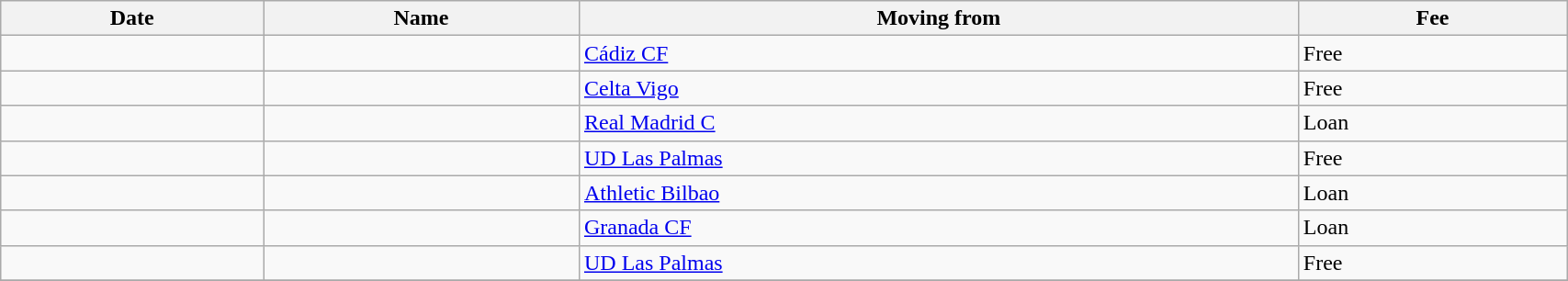<table class="wikitable sortable" width=90%>
<tr>
<th>Date</th>
<th>Name</th>
<th>Moving from</th>
<th>Fee</th>
</tr>
<tr>
<td></td>
<td> </td>
<td> <a href='#'>Cádiz CF</a></td>
<td>Free</td>
</tr>
<tr>
<td></td>
<td> </td>
<td> <a href='#'>Celta Vigo</a></td>
<td>Free</td>
</tr>
<tr>
<td></td>
<td> </td>
<td> <a href='#'>Real Madrid C</a></td>
<td>Loan</td>
</tr>
<tr>
<td></td>
<td> </td>
<td> <a href='#'>UD Las Palmas</a></td>
<td>Free</td>
</tr>
<tr>
<td></td>
<td> </td>
<td> <a href='#'>Athletic Bilbao</a></td>
<td>Loan</td>
</tr>
<tr>
<td></td>
<td> </td>
<td> <a href='#'>Granada CF</a></td>
<td>Loan</td>
</tr>
<tr>
<td></td>
<td> </td>
<td> <a href='#'>UD Las Palmas</a></td>
<td>Free</td>
</tr>
<tr>
</tr>
</table>
